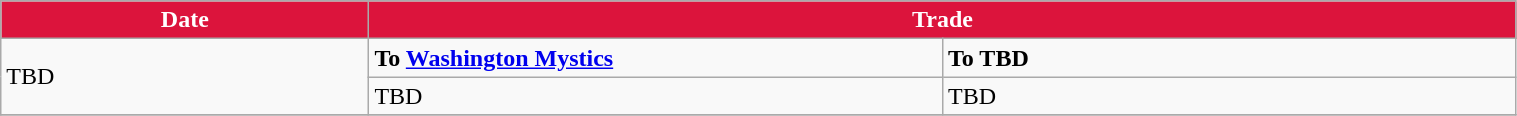<table class="wikitable" style="width:80%">
<tr>
<th style="background:#DC143C;color:white; width=125">Date</th>
<th style="background:#DC143C;color:white;" colspan=2>Trade</th>
</tr>
<tr>
<td rowspan=2>TBD</td>
<td width=375><strong>To <a href='#'>Washington Mystics</a></strong></td>
<td width=375><strong>To TBD</strong></td>
</tr>
<tr>
<td>TBD</td>
<td>TBD</td>
</tr>
<tr>
</tr>
</table>
